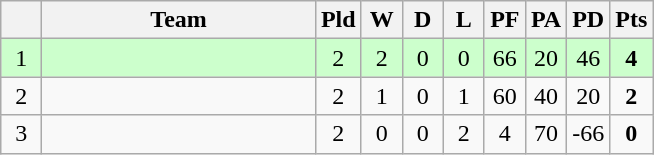<table class="wikitable" style="text-align:center;">
<tr>
<th width=20 abbr="Position"></th>
<th width=175>Team</th>
<th width=20 abbr="Played">Pld</th>
<th width=20 abbr="Won">W</th>
<th width=20 abbr="Drawn">D</th>
<th width=20 abbr="Lost">L</th>
<th width=20 abbr="Points for">PF</th>
<th width=20 abbr="Points against">PA</th>
<th width=20 abbr="Points difference">PD</th>
<th width=20 abbr="Points">Pts</th>
</tr>
<tr style="background: #ccffcc;">
<td>1</td>
<td style="text-align:left;"></td>
<td>2</td>
<td>2</td>
<td>0</td>
<td>0</td>
<td>66</td>
<td>20</td>
<td>46</td>
<td><strong>4</strong></td>
</tr>
<tr>
<td>2</td>
<td style="text-align:left;"></td>
<td>2</td>
<td>1</td>
<td>0</td>
<td>1</td>
<td>60</td>
<td>40</td>
<td>20</td>
<td><strong>2</strong></td>
</tr>
<tr>
<td>3</td>
<td style="text-align:left;"></td>
<td>2</td>
<td>0</td>
<td>0</td>
<td>2</td>
<td>4</td>
<td>70</td>
<td>-66</td>
<td><strong>0</strong></td>
</tr>
</table>
